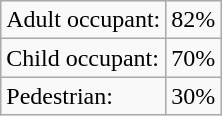<table class="wikitable">
<tr>
<td>Adult occupant:</td>
<td>82%</td>
</tr>
<tr>
<td>Child occupant:</td>
<td>70%</td>
</tr>
<tr>
<td>Pedestrian:</td>
<td>30%</td>
</tr>
</table>
